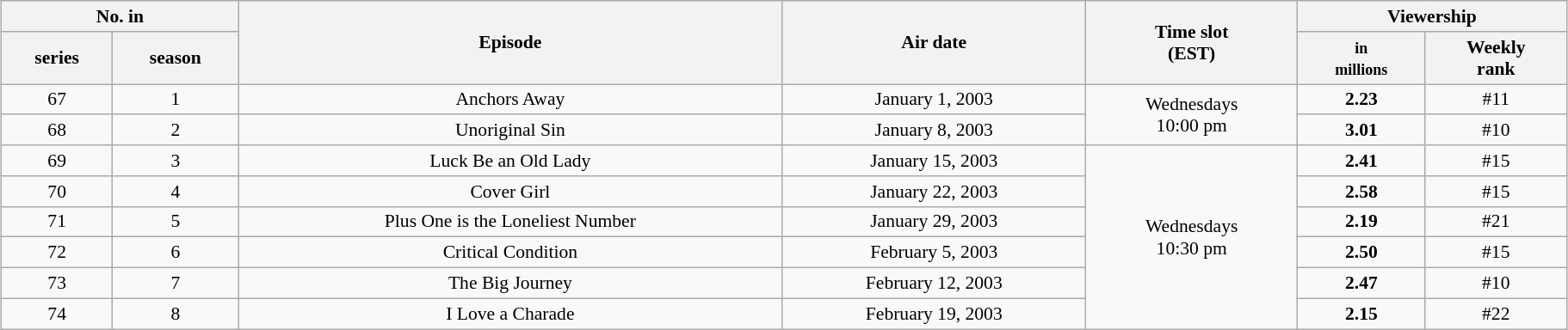<table class="wikitable" style="font-size:90%; text-align:center; width: 96%; margin-left: auto; margin-right: auto;">
<tr>
<th colspan="2">No. in</th>
<th rowspan="2">Episode</th>
<th rowspan="2">Air date</th>
<th rowspan="2">Time slot<br>(EST)</th>
<th colspan="2">Viewership</th>
</tr>
<tr>
<th>series</th>
<th>season</th>
<th><small>in<br>millions</small></th>
<th>Weekly<br>rank</th>
</tr>
<tr>
<td style="text-align:center">67</td>
<td style="text-align:center">1</td>
<td>Anchors Away</td>
<td>January 1, 2003</td>
<td rowspan=2>Wednesdays<br> 10:00 pm</td>
<td><strong>2.23</strong></td>
<td>#11</td>
</tr>
<tr>
<td>68</td>
<td>2</td>
<td>Unoriginal Sin</td>
<td>January 8, 2003</td>
<td><strong>3.01</strong></td>
<td>#10</td>
</tr>
<tr>
<td style="text-align:center">69</td>
<td style="text-align:center">3</td>
<td>Luck Be an Old Lady</td>
<td>January 15, 2003</td>
<td rowspan=6>Wednesdays<br> 10:30 pm</td>
<td><strong>2.41</strong></td>
<td>#15</td>
</tr>
<tr>
<td>70</td>
<td>4</td>
<td>Cover Girl</td>
<td>January 22, 2003</td>
<td><strong>2.58</strong></td>
<td>#15</td>
</tr>
<tr>
<td>71</td>
<td>5</td>
<td>Plus One is the Loneliest Number</td>
<td>January 29, 2003</td>
<td><strong>2.19</strong></td>
<td>#21</td>
</tr>
<tr>
<td>72</td>
<td>6</td>
<td>Critical Condition</td>
<td>February 5, 2003</td>
<td><strong>2.50</strong></td>
<td>#15</td>
</tr>
<tr>
<td>73</td>
<td>7</td>
<td>The Big Journey</td>
<td>February 12, 2003</td>
<td><strong>2.47</strong></td>
<td>#10</td>
</tr>
<tr>
<td>74</td>
<td>8</td>
<td>I Love a Charade</td>
<td>February 19, 2003</td>
<td><strong>2.15</strong></td>
<td>#22</td>
</tr>
</table>
